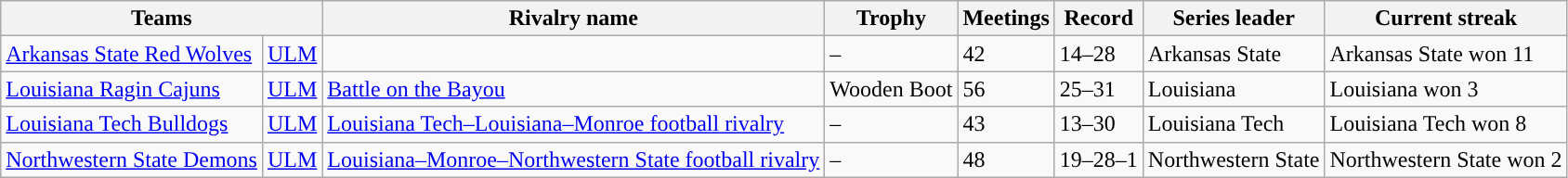<table class=wikitable style="text-align: ">
<tr>
<th colspan=2 width=px>Teams</th>
<th width=px>Rivalry name</th>
<th width=px>Trophy</th>
<th width=px>Meetings</th>
<th width=px>Record</th>
<th width=px>Series leader</th>
<th width=px>Current streak</th>
</tr>
<tr>
<td><a href='#'>Arkansas State Red Wolves</a></td>
<td><a href='#'>ULM</a></td>
<td></td>
<td>–</td>
<td>42</td>
<td>14–28</td>
<td>Arkansas State</td>
<td>Arkansas State won 11 </td>
</tr>
<tr>
<td><a href='#'>Louisiana Ragin Cajuns</a></td>
<td><a href='#'>ULM</a></td>
<td><a href='#'>Battle on the Bayou</a></td>
<td>Wooden Boot</td>
<td>56</td>
<td>25–31</td>
<td>Louisiana</td>
<td>Louisiana won 3 </td>
</tr>
<tr>
<td><a href='#'>Louisiana Tech Bulldogs</a></td>
<td><a href='#'>ULM</a></td>
<td><a href='#'>Louisiana Tech–Louisiana–Monroe football rivalry</a></td>
<td>–</td>
<td>43</td>
<td>13–30</td>
<td>Louisiana Tech</td>
<td>Louisiana Tech won 8 </td>
</tr>
<tr>
<td><a href='#'>Northwestern State Demons</a></td>
<td><a href='#'>ULM</a></td>
<td><a href='#'>Louisiana–Monroe–Northwestern State football rivalry</a></td>
<td>–</td>
<td>48</td>
<td>19–28–1</td>
<td>Northwestern State</td>
<td>Northwestern State won 2 </td>
</tr>
</table>
